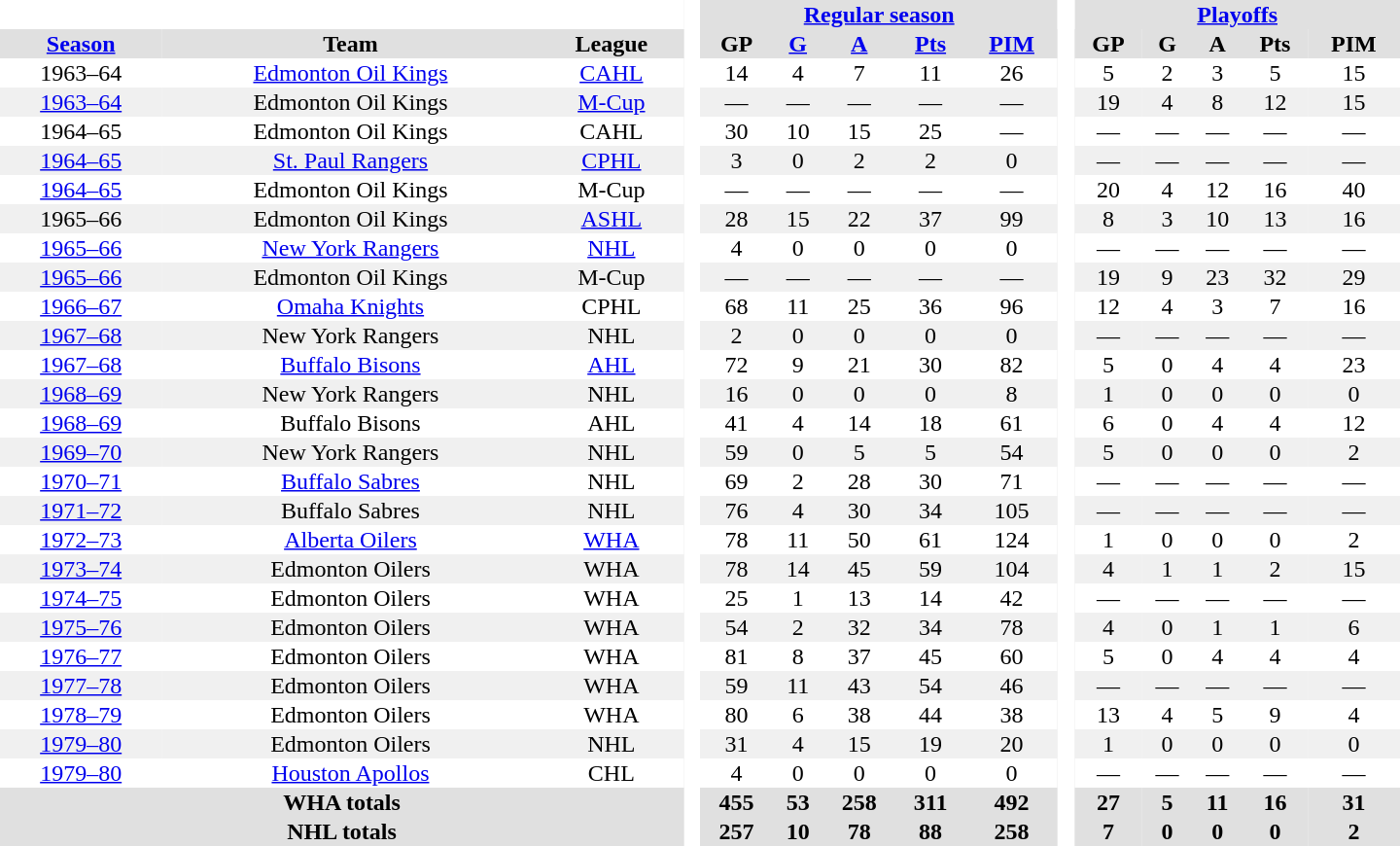<table border="0" cellpadding="1" cellspacing="0" style="text-align:center; width:60em;">
<tr style="background:#e0e0e0;">
<th colspan="3"  bgcolor="#ffffff"> </th>
<th rowspan="99" bgcolor="#ffffff"> </th>
<th colspan="5"><a href='#'>Regular season</a></th>
<th rowspan="99" bgcolor="#ffffff"> </th>
<th colspan="5"><a href='#'>Playoffs</a></th>
</tr>
<tr style="background:#e0e0e0;">
<th><a href='#'>Season</a></th>
<th>Team</th>
<th>League</th>
<th>GP</th>
<th><a href='#'>G</a></th>
<th><a href='#'>A</a></th>
<th><a href='#'>Pts</a></th>
<th><a href='#'>PIM</a></th>
<th>GP</th>
<th>G</th>
<th>A</th>
<th>Pts</th>
<th>PIM</th>
</tr>
<tr>
<td>1963–64</td>
<td><a href='#'>Edmonton Oil Kings</a></td>
<td><a href='#'>CAHL</a></td>
<td>14</td>
<td>4</td>
<td>7</td>
<td>11</td>
<td>26</td>
<td>5</td>
<td>2</td>
<td>3</td>
<td>5</td>
<td>15</td>
</tr>
<tr style="background: #f0f0f0;">
<td><a href='#'>1963–64</a></td>
<td>Edmonton Oil Kings</td>
<td><a href='#'>M-Cup</a></td>
<td>—</td>
<td>—</td>
<td>—</td>
<td>—</td>
<td>—</td>
<td>19</td>
<td>4</td>
<td>8</td>
<td>12</td>
<td>15</td>
</tr>
<tr>
<td>1964–65</td>
<td>Edmonton Oil Kings</td>
<td>CAHL</td>
<td>30</td>
<td>10</td>
<td>15</td>
<td>25</td>
<td>—</td>
<td>—</td>
<td>—</td>
<td>—</td>
<td>—</td>
<td>—</td>
</tr>
<tr style="background: #f0f0f0;">
<td><a href='#'>1964–65</a></td>
<td><a href='#'>St. Paul Rangers</a></td>
<td><a href='#'>CPHL</a></td>
<td>3</td>
<td>0</td>
<td>2</td>
<td>2</td>
<td>0</td>
<td>—</td>
<td>—</td>
<td>—</td>
<td>—</td>
<td>—</td>
</tr>
<tr>
<td><a href='#'>1964–65</a></td>
<td>Edmonton Oil Kings</td>
<td>M-Cup</td>
<td>—</td>
<td>—</td>
<td>—</td>
<td>—</td>
<td>—</td>
<td>20</td>
<td>4</td>
<td>12</td>
<td>16</td>
<td>40</td>
</tr>
<tr style="background: #f0f0f0;">
<td>1965–66</td>
<td>Edmonton Oil Kings</td>
<td><a href='#'>ASHL</a></td>
<td>28</td>
<td>15</td>
<td>22</td>
<td>37</td>
<td>99</td>
<td>8</td>
<td>3</td>
<td>10</td>
<td>13</td>
<td>16</td>
</tr>
<tr>
<td><a href='#'>1965–66</a></td>
<td><a href='#'>New York Rangers</a></td>
<td><a href='#'>NHL</a></td>
<td>4</td>
<td>0</td>
<td>0</td>
<td>0</td>
<td>0</td>
<td>—</td>
<td>—</td>
<td>—</td>
<td>—</td>
<td>—</td>
</tr>
<tr style="background: #f0f0f0;">
<td><a href='#'>1965–66</a></td>
<td>Edmonton Oil Kings</td>
<td>M-Cup</td>
<td>—</td>
<td>—</td>
<td>—</td>
<td>—</td>
<td>—</td>
<td>19</td>
<td>9</td>
<td>23</td>
<td>32</td>
<td>29</td>
</tr>
<tr>
<td><a href='#'>1966–67</a></td>
<td><a href='#'>Omaha Knights</a></td>
<td>CPHL</td>
<td>68</td>
<td>11</td>
<td>25</td>
<td>36</td>
<td>96</td>
<td>12</td>
<td>4</td>
<td>3</td>
<td>7</td>
<td>16</td>
</tr>
<tr style="background: #f0f0f0;">
<td><a href='#'>1967–68</a></td>
<td>New York Rangers</td>
<td>NHL</td>
<td>2</td>
<td>0</td>
<td>0</td>
<td>0</td>
<td>0</td>
<td>—</td>
<td>—</td>
<td>—</td>
<td>—</td>
<td>—</td>
</tr>
<tr>
<td><a href='#'>1967–68</a></td>
<td><a href='#'>Buffalo Bisons</a></td>
<td><a href='#'>AHL</a></td>
<td>72</td>
<td>9</td>
<td>21</td>
<td>30</td>
<td>82</td>
<td>5</td>
<td>0</td>
<td>4</td>
<td>4</td>
<td>23</td>
</tr>
<tr style="background: #f0f0f0;">
<td><a href='#'>1968–69</a></td>
<td>New York Rangers</td>
<td>NHL</td>
<td>16</td>
<td>0</td>
<td>0</td>
<td>0</td>
<td>8</td>
<td>1</td>
<td>0</td>
<td>0</td>
<td>0</td>
<td>0</td>
</tr>
<tr>
<td><a href='#'>1968–69</a></td>
<td>Buffalo Bisons</td>
<td>AHL</td>
<td>41</td>
<td>4</td>
<td>14</td>
<td>18</td>
<td>61</td>
<td>6</td>
<td>0</td>
<td>4</td>
<td>4</td>
<td>12</td>
</tr>
<tr style="background: #f0f0f0;">
<td><a href='#'>1969–70</a></td>
<td>New York Rangers</td>
<td>NHL</td>
<td>59</td>
<td>0</td>
<td>5</td>
<td>5</td>
<td>54</td>
<td>5</td>
<td>0</td>
<td>0</td>
<td>0</td>
<td>2</td>
</tr>
<tr>
<td><a href='#'>1970–71</a></td>
<td><a href='#'>Buffalo Sabres</a></td>
<td>NHL</td>
<td>69</td>
<td>2</td>
<td>28</td>
<td>30</td>
<td>71</td>
<td>—</td>
<td>—</td>
<td>—</td>
<td>—</td>
<td>—</td>
</tr>
<tr style="background: #f0f0f0;">
<td><a href='#'>1971–72</a></td>
<td>Buffalo Sabres</td>
<td>NHL</td>
<td>76</td>
<td>4</td>
<td>30</td>
<td>34</td>
<td>105</td>
<td>—</td>
<td>—</td>
<td>—</td>
<td>—</td>
<td>—</td>
</tr>
<tr>
<td><a href='#'>1972–73</a></td>
<td><a href='#'>Alberta Oilers</a></td>
<td><a href='#'>WHA</a></td>
<td>78</td>
<td>11</td>
<td>50</td>
<td>61</td>
<td>124</td>
<td>1</td>
<td>0</td>
<td>0</td>
<td>0</td>
<td>2</td>
</tr>
<tr style="background: #f0f0f0;">
<td><a href='#'>1973–74</a></td>
<td>Edmonton Oilers</td>
<td>WHA</td>
<td>78</td>
<td>14</td>
<td>45</td>
<td>59</td>
<td>104</td>
<td>4</td>
<td>1</td>
<td>1</td>
<td>2</td>
<td>15</td>
</tr>
<tr>
<td><a href='#'>1974–75</a></td>
<td>Edmonton Oilers</td>
<td>WHA</td>
<td>25</td>
<td>1</td>
<td>13</td>
<td>14</td>
<td>42</td>
<td>—</td>
<td>—</td>
<td>—</td>
<td>—</td>
<td>—</td>
</tr>
<tr style="background: #f0f0f0;">
<td><a href='#'>1975–76</a></td>
<td>Edmonton Oilers</td>
<td>WHA</td>
<td>54</td>
<td>2</td>
<td>32</td>
<td>34</td>
<td>78</td>
<td>4</td>
<td>0</td>
<td>1</td>
<td>1</td>
<td>6</td>
</tr>
<tr>
<td><a href='#'>1976–77</a></td>
<td>Edmonton Oilers</td>
<td>WHA</td>
<td>81</td>
<td>8</td>
<td>37</td>
<td>45</td>
<td>60</td>
<td>5</td>
<td>0</td>
<td>4</td>
<td>4</td>
<td>4</td>
</tr>
<tr style="background: #f0f0f0;">
<td><a href='#'>1977–78</a></td>
<td>Edmonton Oilers</td>
<td>WHA</td>
<td>59</td>
<td>11</td>
<td>43</td>
<td>54</td>
<td>46</td>
<td>—</td>
<td>—</td>
<td>—</td>
<td>—</td>
<td>—</td>
</tr>
<tr>
<td><a href='#'>1978–79</a></td>
<td>Edmonton Oilers</td>
<td>WHA</td>
<td>80</td>
<td>6</td>
<td>38</td>
<td>44</td>
<td>38</td>
<td>13</td>
<td>4</td>
<td>5</td>
<td>9</td>
<td>4</td>
</tr>
<tr style="background: #f0f0f0;">
<td><a href='#'>1979–80</a></td>
<td>Edmonton Oilers</td>
<td>NHL</td>
<td>31</td>
<td>4</td>
<td>15</td>
<td>19</td>
<td>20</td>
<td>1</td>
<td>0</td>
<td>0</td>
<td>0</td>
<td>0</td>
</tr>
<tr>
<td><a href='#'>1979–80</a></td>
<td><a href='#'>Houston Apollos</a></td>
<td>CHL</td>
<td>4</td>
<td>0</td>
<td>0</td>
<td>0</td>
<td>0</td>
<td>—</td>
<td>—</td>
<td>—</td>
<td>—</td>
<td>—</td>
</tr>
<tr style="background:#e0e0e0;">
<th colspan="3">WHA totals</th>
<th>455</th>
<th>53</th>
<th>258</th>
<th>311</th>
<th>492</th>
<th>27</th>
<th>5</th>
<th>11</th>
<th>16</th>
<th>31</th>
</tr>
<tr style="background:#e0e0e0;">
<th colspan="3">NHL totals</th>
<th>257</th>
<th>10</th>
<th>78</th>
<th>88</th>
<th>258</th>
<th>7</th>
<th>0</th>
<th>0</th>
<th>0</th>
<th>2</th>
</tr>
</table>
